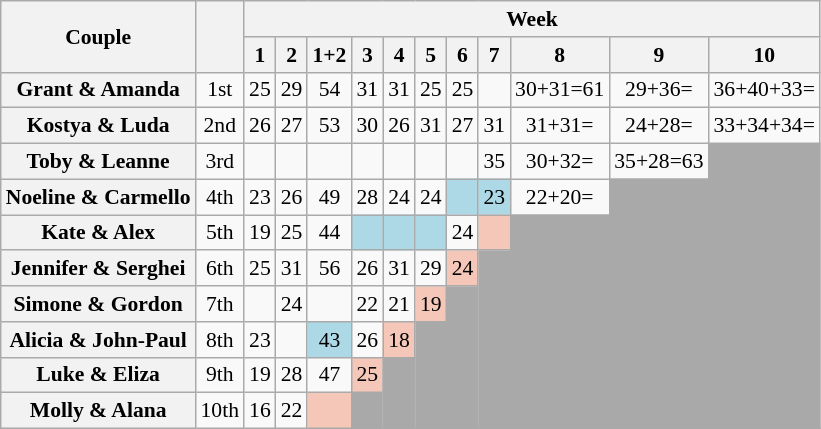<table class="wikitable sortable" style="text-align:center; font-size:90%">
<tr>
<th rowspan="2" scope="col">Couple</th>
<th rowspan="2" scope="col"></th>
<th colspan="11">Week</th>
</tr>
<tr>
<th scope="col">1</th>
<th scope="col">2</th>
<th scope="col">1+2</th>
<th scope="col">3</th>
<th scope="col">4</th>
<th scope="col">5</th>
<th scope="col">6</th>
<th scope="col">7</th>
<th scope="col">8</th>
<th scope="col">9</th>
<th scope="col">10</th>
</tr>
<tr>
<th scope="row">Grant & Amanda</th>
<td>1st</td>
<td>25</td>
<td>29</td>
<td>54</td>
<td>31</td>
<td>31</td>
<td>25</td>
<td>25</td>
<td></td>
<td>30+31=61</td>
<td>29+36=</td>
<td>36+40+33=</td>
</tr>
<tr>
<th scope="row">Kostya & Luda</th>
<td>2nd</td>
<td>26</td>
<td>27</td>
<td>53</td>
<td>30</td>
<td>26</td>
<td>31</td>
<td>27</td>
<td>31</td>
<td>31+31=</td>
<td>24+28=</td>
<td>33+34+34=</td>
</tr>
<tr>
<th scope="row">Toby & Leanne</th>
<td>3rd</td>
<td></td>
<td></td>
<td></td>
<td></td>
<td></td>
<td></td>
<td></td>
<td>35</td>
<td>30+32=</td>
<td>35+28=63</td>
<td rowspan="8" style="background:darkgrey;"></td>
</tr>
<tr>
<th scope="row">Noeline & Carmello</th>
<td>4th</td>
<td>23</td>
<td>26</td>
<td>49</td>
<td>28</td>
<td>24</td>
<td>24</td>
<td bgcolor="lightblue"></td>
<td bgcolor="lightblue">23</td>
<td>22+20=</td>
<td rowspan="7" style="background:darkgrey;"></td>
</tr>
<tr>
<th scope="row">Kate & Alex</th>
<td>5th</td>
<td>19</td>
<td>25</td>
<td>44</td>
<td bgcolor="lightblue"></td>
<td bgcolor="lightblue"></td>
<td bgcolor="lightblue"></td>
<td>24</td>
<td bgcolor="f4c7b8"></td>
<td rowspan="6" style="background:darkgrey;"></td>
</tr>
<tr>
<th scope="row">Jennifer & Serghei</th>
<td>6th</td>
<td>25</td>
<td>31</td>
<td>56</td>
<td>26</td>
<td>31</td>
<td>29</td>
<td bgcolor="f4c7b8">24</td>
<td rowspan="5" style="background:darkgrey;"></td>
</tr>
<tr>
<th scope="row">Simone & Gordon</th>
<td>7th</td>
<td></td>
<td>24</td>
<td></td>
<td>22</td>
<td>21</td>
<td bgcolor="f4c7b8">19</td>
<td rowspan="4" style="background:darkgrey;"></td>
</tr>
<tr>
<th scope="row">Alicia & John-Paul</th>
<td>8th</td>
<td>23</td>
<td></td>
<td bgcolor="lightblue">43</td>
<td>26</td>
<td bgcolor="f4c7b8">18</td>
<td rowspan="3" style="background:darkgrey;"></td>
</tr>
<tr>
<th scope="row">Luke & Eliza</th>
<td>9th</td>
<td>19</td>
<td>28</td>
<td>47</td>
<td bgcolor="f4c7b8">25</td>
<td rowspan="2" style="background:darkgrey;"></td>
</tr>
<tr>
<th scope="row">Molly & Alana</th>
<td>10th</td>
<td>16</td>
<td>22</td>
<td bgcolor="f4c7b8"></td>
<td style="background:darkgrey;"></td>
</tr>
</table>
